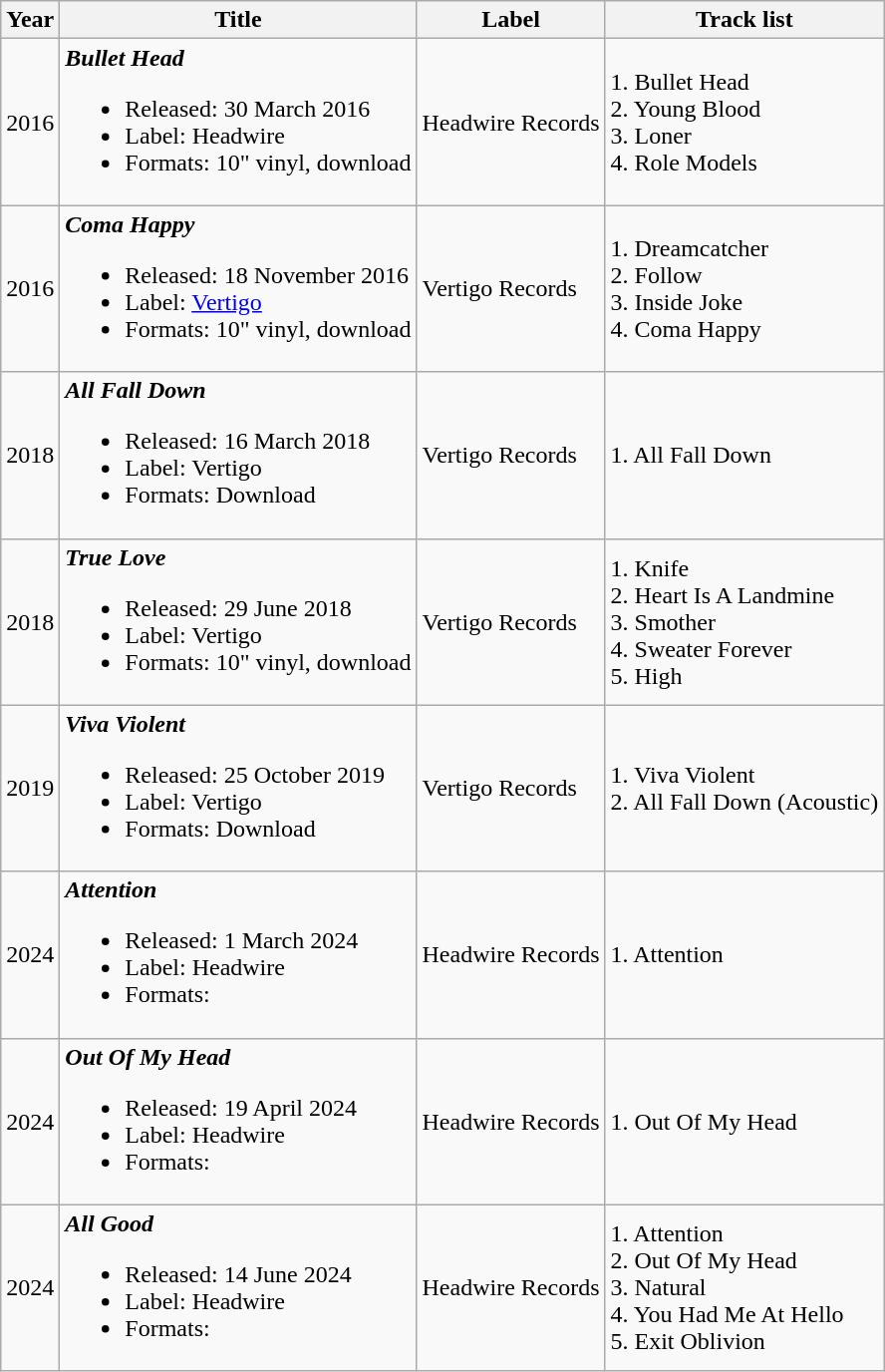<table class="wikitable">
<tr>
<th>Year</th>
<th>Title</th>
<th>Label</th>
<th>Track list</th>
</tr>
<tr>
<td>2016</td>
<td><strong><em>Bullet Head</em></strong><br><ul><li>Released: 30 March 2016</li><li>Label: Headwire</li><li>Formats: 10" vinyl, download</li></ul></td>
<td>Headwire Records</td>
<td>1. Bullet Head <br>2. Young Blood <br>3. Loner <br>4. Role Models</td>
</tr>
<tr>
<td>2016</td>
<td><strong><em>Coma Happy</em></strong><br><ul><li>Released: 18 November 2016</li><li>Label: <a href='#'>Vertigo</a></li><li>Formats: 10" vinyl, download</li></ul></td>
<td>Vertigo Records</td>
<td>1. Dreamcatcher <br>2. Follow <br>3. Inside Joke <br>4. Coma Happy</td>
</tr>
<tr>
<td>2018</td>
<td><strong><em>All Fall Down</em></strong><br><ul><li>Released: 16 March 2018</li><li>Label: Vertigo</li><li>Formats: Download</li></ul></td>
<td>Vertigo Records</td>
<td>1. All Fall Down <br></td>
</tr>
<tr>
<td>2018</td>
<td><strong><em>True Love</em></strong><br><ul><li>Released: 29 June 2018</li><li>Label: Vertigo</li><li>Formats: 10" vinyl, download</li></ul></td>
<td>Vertigo Records</td>
<td>1. Knife <br>2. Heart Is A Landmine <br>3. Smother<br>4. Sweater Forever <br>5. High</td>
</tr>
<tr>
<td>2019</td>
<td><strong><em>Viva Violent</em></strong><br><ul><li>Released: 25 October 2019</li><li>Label: Vertigo</li><li>Formats: Download</li></ul></td>
<td>Vertigo Records</td>
<td>1. Viva Violent <br> 2. All Fall Down (Acoustic)</td>
</tr>
<tr>
<td>2024</td>
<td><strong><em>Attention</em></strong><br><ul><li>Released: 1 March 2024</li><li>Label: Headwire</li><li>Formats:</li></ul></td>
<td>Headwire Records</td>
<td>1. Attention</td>
</tr>
<tr>
<td>2024</td>
<td><strong><em>Out Of My Head</em></strong><br><ul><li>Released: 19 April 2024</li><li>Label: Headwire</li><li>Formats:</li></ul></td>
<td>Headwire Records</td>
<td>1. Out Of My Head</td>
</tr>
<tr>
<td>2024</td>
<td><strong><em>All Good</em></strong><br><ul><li>Released: 14 June 2024</li><li>Label: Headwire</li><li>Formats:</li></ul></td>
<td>Headwire Records</td>
<td>1. Attention<br>2. Out Of My Head<br>3. Natural<br>4. You Had Me At Hello<br>5. Exit Oblivion</td>
</tr>
</table>
